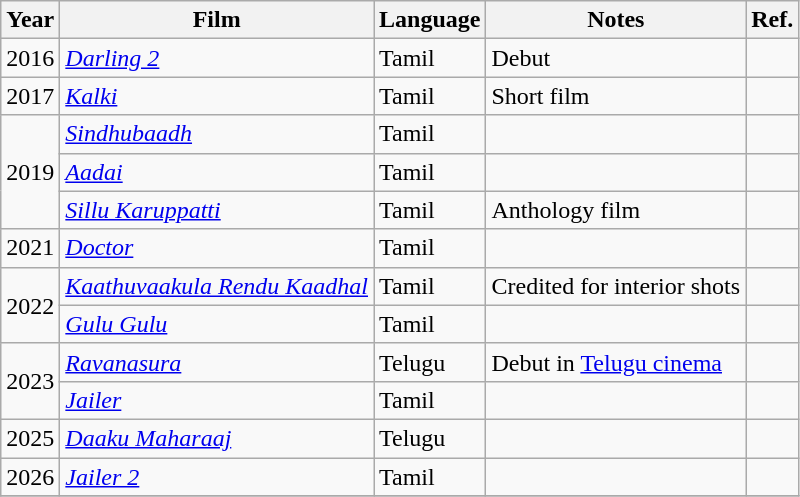<table class="wikitable">
<tr>
<th>Year</th>
<th>Film</th>
<th>Language</th>
<th>Notes</th>
<th>Ref.</th>
</tr>
<tr>
<td>2016</td>
<td><em><a href='#'>Darling 2</a></em></td>
<td>Tamil</td>
<td>Debut</td>
<td></td>
</tr>
<tr>
<td>2017</td>
<td><a href='#'><em>Kalki</em></a></td>
<td>Tamil</td>
<td>Short film</td>
<td></td>
</tr>
<tr>
<td rowspan="3">2019</td>
<td><em><a href='#'>Sindhubaadh</a></em></td>
<td>Tamil</td>
<td></td>
<td></td>
</tr>
<tr>
<td><em><a href='#'>Aadai</a></em></td>
<td>Tamil</td>
<td></td>
<td></td>
</tr>
<tr>
<td><em><a href='#'>Sillu Karuppatti</a></em></td>
<td>Tamil</td>
<td>Anthology film</td>
<td></td>
</tr>
<tr>
<td>2021</td>
<td><em><a href='#'>Doctor</a></em></td>
<td>Tamil</td>
<td></td>
<td></td>
</tr>
<tr>
<td rowspan="2">2022</td>
<td><em><a href='#'>Kaathuvaakula Rendu Kaadhal</a></em></td>
<td>Tamil</td>
<td>Credited for interior shots</td>
<td></td>
</tr>
<tr>
<td><em><a href='#'>Gulu Gulu</a></em></td>
<td>Tamil</td>
<td></td>
<td></td>
</tr>
<tr>
<td rowspan="2">2023</td>
<td><em><a href='#'>Ravanasura</a></em></td>
<td>Telugu</td>
<td>Debut in <a href='#'>Telugu cinema</a></td>
<td></td>
</tr>
<tr>
<td><em><a href='#'>Jailer</a></em></td>
<td>Tamil</td>
<td></td>
<td></td>
</tr>
<tr>
<td>2025</td>
<td><em><a href='#'>Daaku Maharaaj</a></em></td>
<td>Telugu</td>
<td></td>
<td></td>
</tr>
<tr>
<td>2026</td>
<td><em><a href='#'>Jailer 2</a></em></td>
<td>Tamil</td>
<td></td>
<td></td>
</tr>
<tr>
</tr>
</table>
